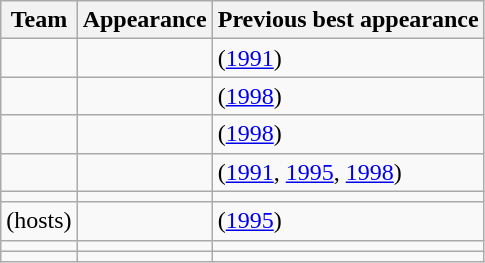<table class="wikitable sortable" style="text-align: left;">
<tr>
<th>Team</th>
<th>Appearance</th>
<th>Previous best appearance</th>
</tr>
<tr>
<td></td>
<td></td>
<td> (<a href='#'>1991</a>)</td>
</tr>
<tr>
<td></td>
<td></td>
<td> (<a href='#'>1998</a>)</td>
</tr>
<tr>
<td></td>
<td></td>
<td> (<a href='#'>1998</a>)</td>
</tr>
<tr>
<td></td>
<td></td>
<td> (<a href='#'>1991</a>, <a href='#'>1995</a>, <a href='#'>1998</a>)</td>
</tr>
<tr>
<td></td>
<td></td>
<td></td>
</tr>
<tr>
<td> (hosts)</td>
<td></td>
<td> (<a href='#'>1995</a>)</td>
</tr>
<tr>
<td></td>
<td></td>
<td></td>
</tr>
<tr>
<td></td>
<td></td>
<td></td>
</tr>
</table>
